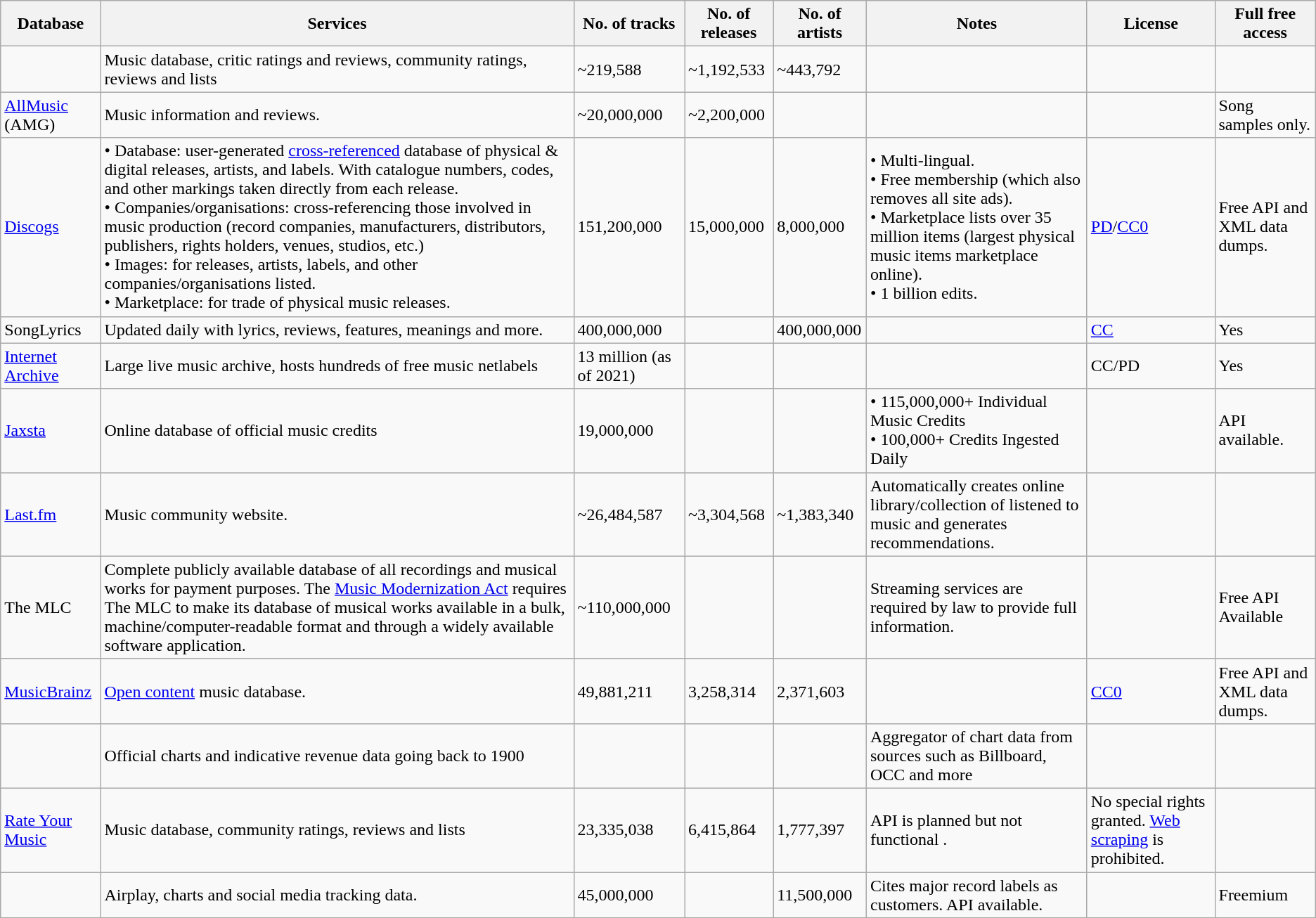<table class="wikitable sortable">
<tr>
<th>Database</th>
<th>Services</th>
<th data-sort-type="number">No. of tracks</th>
<th data-sort-type="number">No. of releases</th>
<th data-sort-type="number">No. of artists</th>
<th>Notes</th>
<th>License</th>
<th>Full free access</th>
</tr>
<tr>
<td></td>
<td>Music database, critic ratings and reviews, community ratings, reviews and lists</td>
<td>~219,588</td>
<td>~1,192,533</td>
<td>~443,792</td>
<td></td>
<td></td>
<td></td>
</tr>
<tr>
<td><a href='#'>AllMusic</a> (AMG)</td>
<td>Music information and reviews.</td>
<td data-sort-value="20,000,000">~20,000,000</td>
<td data-sort-value="2,200,000">~2,200,000</td>
<td></td>
<td></td>
<td></td>
<td>Song samples only.</td>
</tr>
<tr>
<td><a href='#'>Discogs</a></td>
<td>• Database: user-generated <a href='#'>cross-referenced</a> database of physical & digital releases, artists, and labels. With catalogue numbers, codes, and other markings taken directly from each release.<br>• Companies/organisations: cross-referencing those involved in music production (record companies, manufacturers, distributors, publishers, rights holders, venues, studios, etc.)<br>• Images: for releases, artists, labels, and other companies/organisations listed.<br>• Marketplace: for trade of physical music releases.</td>
<td>151,200,000</td>
<td>15,000,000</td>
<td>8,000,000</td>
<td>• Multi-lingual.<br>• Free membership (which also removes all site ads).<br>• Marketplace lists over 35 million items (largest physical music items marketplace online).<br>• 1 billion edits.</td>
<td><a href='#'>PD</a>/<a href='#'>CC0</a></td>
<td>Free API and XML data dumps.</td>
</tr>
<tr>
<td>SongLyrics</td>
<td>Updated daily with lyrics, reviews, features, meanings and more.</td>
<td>400,000,000</td>
<td></td>
<td>400,000,000</td>
<td></td>
<td><a href='#'>CC</a></td>
<td>Yes</td>
</tr>
<tr>
<td><a href='#'>Internet Archive</a></td>
<td>Large live music archive, hosts hundreds of free music netlabels</td>
<td>13 million (as of 2021)</td>
<td></td>
<td></td>
<td></td>
<td>CC/PD</td>
<td>Yes</td>
</tr>
<tr>
<td><a href='#'>Jaxsta</a></td>
<td>Online database of official music credits</td>
<td>19,000,000</td>
<td></td>
<td></td>
<td>• 115,000,000+ Individual Music Credits<br>• 100,000+ Credits Ingested Daily</td>
<td></td>
<td>API available.</td>
</tr>
<tr>
<td><a href='#'>Last.fm</a></td>
<td>Music community website.</td>
<td data-sort-value="26484587">~26,484,587</td>
<td data-sort-value="3304568">~3,304,568</td>
<td data-sort-value="1383340">~1,383,340</td>
<td>Automatically creates online library/collection of listened to music and generates recommendations.</td>
<td></td>
<td></td>
</tr>
<tr>
<td>The MLC</td>
<td>Complete publicly available database of all recordings and musical works for payment purposes. The <a href='#'>Music Modernization Act</a> requires The MLC to make its database of musical works available in a bulk, machine/computer-readable format and through a widely available software application.</td>
<td>~110,000,000</td>
<td></td>
<td></td>
<td>Streaming services are required by law to provide full information.</td>
<td></td>
<td>Free API Available</td>
</tr>
<tr>
<td><a href='#'>MusicBrainz</a></td>
<td><a href='#'>Open content</a> music database.</td>
<td data-sort-value="28608635">49,881,211</td>
<td data-sort-value="2350941">3,258,314</td>
<td data-sort-value="1559670">2,371,603</td>
<td></td>
<td><a href='#'>CC0</a></td>
<td>Free API and XML data dumps.</td>
</tr>
<tr>
<td></td>
<td>Official charts and indicative revenue data going back to 1900</td>
<td></td>
<td></td>
<td></td>
<td>Aggregator of chart data from sources such as Billboard, OCC and more</td>
<td></td>
<td></td>
</tr>
<tr>
<td><a href='#'>Rate Your Music</a></td>
<td>Music database, community ratings, reviews and lists</td>
<td>23,335,038</td>
<td>6,415,864</td>
<td>1,777,397</td>
<td>API is planned but not functional .</td>
<td>No special rights granted. <a href='#'>Web scraping</a> is prohibited.</td>
<td></td>
</tr>
<tr>
<td></td>
<td>Airplay, charts and social media tracking data.</td>
<td>45,000,000</td>
<td></td>
<td>11,500,000</td>
<td>Cites major record labels as customers. API available.</td>
<td></td>
<td>Freemium</td>
</tr>
</table>
